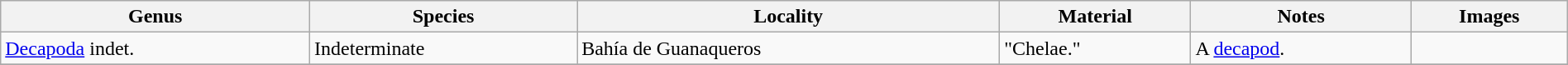<table class="wikitable" align="center" width="100%">
<tr>
<th>Genus</th>
<th>Species</th>
<th>Locality</th>
<th>Material</th>
<th>Notes</th>
<th>Images</th>
</tr>
<tr>
<td><a href='#'>Decapoda</a> indet.</td>
<td>Indeterminate</td>
<td>Bahía de Guanaqueros</td>
<td>"Chelae."</td>
<td>A <a href='#'>decapod</a>.</td>
<td></td>
</tr>
<tr>
</tr>
</table>
